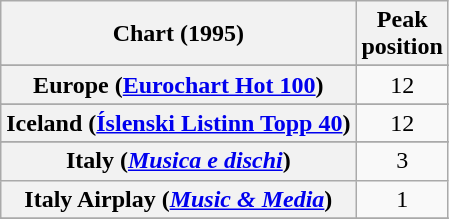<table class="wikitable sortable plainrowheaders" style="text-align:center">
<tr>
<th scope="col">Chart (1995)</th>
<th scope="col">Peak<br>position</th>
</tr>
<tr>
</tr>
<tr>
</tr>
<tr>
</tr>
<tr>
</tr>
<tr>
<th scope="row">Europe (<a href='#'>Eurochart Hot 100</a>)</th>
<td>12</td>
</tr>
<tr>
</tr>
<tr>
<th scope="row">Iceland (<a href='#'>Íslenski Listinn Topp 40</a>)</th>
<td>12</td>
</tr>
<tr>
</tr>
<tr>
<th scope="row">Italy (<em><a href='#'>Musica e dischi</a></em>)</th>
<td>3</td>
</tr>
<tr>
<th scope="row">Italy Airplay (<em><a href='#'>Music & Media</a></em>)</th>
<td>1</td>
</tr>
<tr>
</tr>
<tr>
</tr>
<tr>
</tr>
<tr>
</tr>
<tr>
</tr>
<tr>
</tr>
<tr>
</tr>
<tr>
</tr>
<tr>
</tr>
<tr>
</tr>
<tr>
</tr>
</table>
